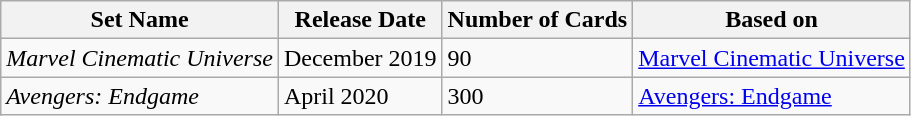<table class="wikitable">
<tr>
<th>Set Name</th>
<th>Release Date</th>
<th>Number of Cards</th>
<th>Based on</th>
</tr>
<tr>
<td><em>Marvel Cinematic Universe</em></td>
<td>December 2019</td>
<td>90</td>
<td><a href='#'>Marvel Cinematic Universe</a></td>
</tr>
<tr>
<td><em>Avengers: Endgame</em></td>
<td>April 2020</td>
<td>300</td>
<td><a href='#'>Avengers: Endgame</a></td>
</tr>
</table>
